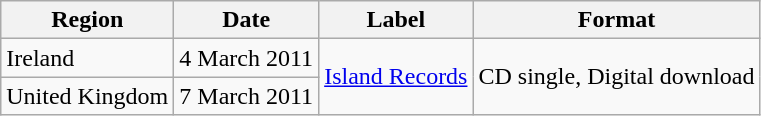<table class="wikitable">
<tr>
<th>Region</th>
<th>Date</th>
<th>Label</th>
<th>Format</th>
</tr>
<tr>
<td>Ireland</td>
<td>4 March 2011</td>
<td rowspan=2><a href='#'>Island Records</a></td>
<td rowspan=2>CD single, Digital download</td>
</tr>
<tr>
<td>United Kingdom</td>
<td>7 March 2011</td>
</tr>
</table>
